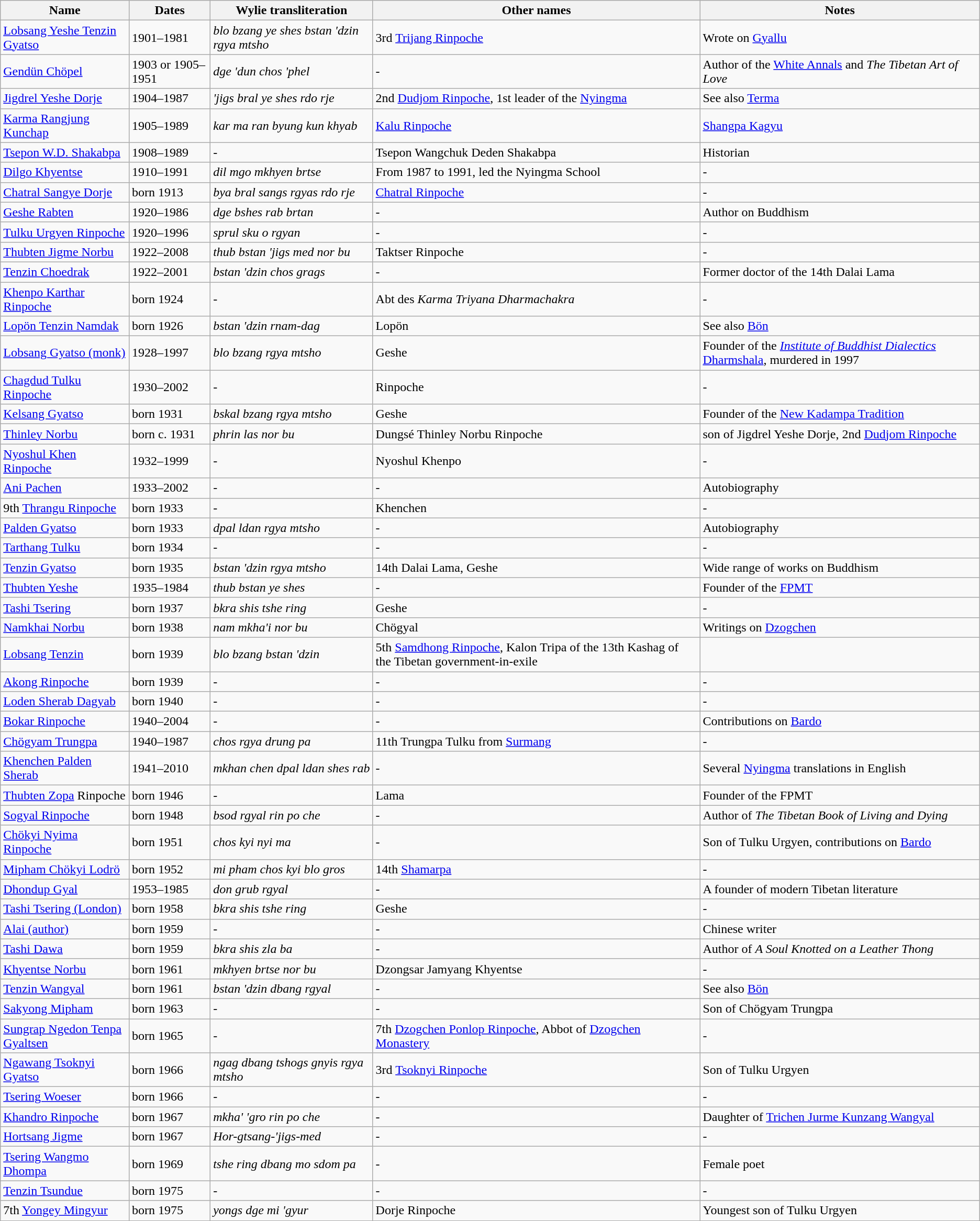<table class="wikitable">
<tr>
<th>Name</th>
<th style="width:6em">Dates</th>
<th>Wylie transliteration</th>
<th>Other names</th>
<th>Notes</th>
</tr>
<tr>
<td><a href='#'>Lobsang Yeshe Tenzin Gyatso</a></td>
<td>1901–1981</td>
<td><em>blo bzang ye shes bstan 'dzin rgya mtsho</em></td>
<td>3rd <a href='#'>Trijang Rinpoche</a></td>
<td>Wrote on <a href='#'>Gyallu</a></td>
</tr>
<tr>
<td><a href='#'>Gendün Chöpel</a></td>
<td>1903 or 1905–1951</td>
<td><em>dge 'dun chos 'phel</em></td>
<td>-</td>
<td>Author of the <a href='#'>White Annals</a> and <em>The Tibetan Art of Love</em></td>
</tr>
<tr>
<td><a href='#'>Jigdrel Yeshe Dorje</a></td>
<td>1904–1987</td>
<td><em> 'jigs bral ye shes rdo rje</em></td>
<td>2nd <a href='#'>Dudjom Rinpoche</a>, 1st leader of the <a href='#'>Nyingma</a></td>
<td>See also <a href='#'>Terma</a></td>
</tr>
<tr>
<td><a href='#'>Karma Rangjung Kunchap</a></td>
<td>1905–1989</td>
<td><em>kar ma ran byung kun khyab</em></td>
<td><a href='#'>Kalu Rinpoche</a></td>
<td><a href='#'>Shangpa Kagyu</a></td>
</tr>
<tr>
<td><a href='#'>Tsepon W.D. Shakabpa</a></td>
<td>1908–1989</td>
<td>-</td>
<td>Tsepon Wangchuk Deden Shakabpa</td>
<td>Historian</td>
</tr>
<tr>
<td><a href='#'>Dilgo Khyentse</a></td>
<td>1910–1991</td>
<td><em>dil mgo mkhyen brtse</em></td>
<td>From 1987 to 1991, led the Nyingma School</td>
<td>-</td>
</tr>
<tr>
<td><a href='#'>Chatral Sangye Dorje</a></td>
<td>born 1913</td>
<td><em>bya bral sangs rgyas rdo rje</em></td>
<td><a href='#'>Chatral Rinpoche</a></td>
<td>-</td>
</tr>
<tr>
<td><a href='#'>Geshe Rabten</a></td>
<td>1920–1986</td>
<td><em>dge bshes rab brtan</em></td>
<td>-</td>
<td>Author on Buddhism</td>
</tr>
<tr>
<td><a href='#'>Tulku Urgyen Rinpoche</a></td>
<td>1920–1996</td>
<td><em>sprul sku o rgyan</em></td>
<td>-</td>
<td>-</td>
</tr>
<tr>
<td><a href='#'>Thubten Jigme Norbu</a></td>
<td>1922–2008</td>
<td><em>thub bstan 'jigs med nor bu </em></td>
<td>Taktser Rinpoche</td>
<td>-</td>
</tr>
<tr>
<td><a href='#'>Tenzin Choedrak</a></td>
<td>1922–2001</td>
<td><em>bstan 'dzin chos grags</em></td>
<td>-</td>
<td>Former doctor of the 14th Dalai Lama</td>
</tr>
<tr>
<td><a href='#'>Khenpo Karthar Rinpoche</a></td>
<td>born 1924</td>
<td>-</td>
<td>Abt des <em>Karma Triyana Dharmachakra</em></td>
<td>-</td>
</tr>
<tr>
<td><a href='#'>Lopön Tenzin Namdak</a></td>
<td>born 1926</td>
<td><em>bstan 'dzin rnam-dag</em></td>
<td>Lopön</td>
<td>See also <a href='#'>Bön</a></td>
</tr>
<tr>
<td><a href='#'>Lobsang Gyatso (monk)</a></td>
<td>1928–1997</td>
<td><em>blo bzang rgya mtsho</em></td>
<td>Geshe</td>
<td>Founder of the <em><a href='#'>Institute of Buddhist Dialectics</a></em> <a href='#'>Dharmshala</a>, murdered in 1997</td>
</tr>
<tr>
<td><a href='#'>Chagdud Tulku Rinpoche</a></td>
<td>1930–2002</td>
<td>-</td>
<td>Rinpoche</td>
<td>-</td>
</tr>
<tr>
<td><a href='#'>Kelsang Gyatso</a></td>
<td>born 1931</td>
<td><em>bskal bzang rgya mtsho</em></td>
<td>Geshe</td>
<td>Founder of the <a href='#'>New Kadampa Tradition</a></td>
</tr>
<tr>
<td><a href='#'>Thinley Norbu</a></td>
<td>born c. 1931</td>
<td><em> phrin las nor bu</em></td>
<td>Dungsé Thinley Norbu Rinpoche</td>
<td>son of Jigdrel Yeshe Dorje, 2nd <a href='#'>Dudjom Rinpoche</a></td>
</tr>
<tr>
<td><a href='#'>Nyoshul Khen Rinpoche</a></td>
<td>1932–1999</td>
<td>-</td>
<td>Nyoshul Khenpo</td>
<td>-</td>
</tr>
<tr>
<td><a href='#'>Ani Pachen</a></td>
<td>1933–2002</td>
<td>-</td>
<td>-</td>
<td>Autobiography</td>
</tr>
<tr>
<td>9th <a href='#'>Thrangu Rinpoche</a></td>
<td>born 1933</td>
<td>-</td>
<td>Khenchen</td>
<td>-</td>
</tr>
<tr>
<td><a href='#'>Palden Gyatso</a></td>
<td>born 1933</td>
<td><em>dpal ldan rgya mtsho</em></td>
<td>-</td>
<td>Autobiography</td>
</tr>
<tr>
<td><a href='#'>Tarthang Tulku</a></td>
<td>born 1934</td>
<td>-</td>
<td>-</td>
<td>-</td>
</tr>
<tr>
<td><a href='#'>Tenzin Gyatso</a></td>
<td>born 1935</td>
<td><em>bstan 'dzin rgya mtsho</em></td>
<td>14th Dalai Lama, Geshe</td>
<td>Wide range of works on Buddhism</td>
</tr>
<tr>
<td><a href='#'>Thubten Yeshe</a></td>
<td>1935–1984</td>
<td><em>thub bstan ye shes</em></td>
<td>-</td>
<td>Founder of the <a href='#'>FPMT</a></td>
</tr>
<tr>
<td><a href='#'>Tashi Tsering</a></td>
<td>born 1937</td>
<td><em>bkra shis tshe ring</em></td>
<td>Geshe</td>
<td>-</td>
</tr>
<tr>
<td><a href='#'>Namkhai Norbu</a></td>
<td>born 1938</td>
<td><em>nam mkha'i nor bu</em></td>
<td>Chögyal</td>
<td>Writings on <a href='#'>Dzogchen</a></td>
</tr>
<tr>
<td><a href='#'>Lobsang Tenzin</a></td>
<td>born 1939</td>
<td><em>blo bzang bstan 'dzin</em></td>
<td>5th <a href='#'>Samdhong Rinpoche</a>, Kalon Tripa of the 13th Kashag of the Tibetan government-in-exile</td>
</tr>
<tr>
<td><a href='#'>Akong Rinpoche</a></td>
<td>born 1939</td>
<td>-</td>
<td>-</td>
<td>-</td>
</tr>
<tr>
<td><a href='#'>Loden Sherab Dagyab</a></td>
<td>born 1940</td>
<td>-</td>
<td>-</td>
<td>-</td>
</tr>
<tr>
<td><a href='#'>Bokar Rinpoche</a></td>
<td>1940–2004</td>
<td>-</td>
<td>-</td>
<td>Contributions on <a href='#'>Bardo</a></td>
</tr>
<tr>
<td><a href='#'>Chögyam Trungpa</a></td>
<td>1940–1987</td>
<td><em>chos rgya drung pa</em></td>
<td>11th Trungpa Tulku from <a href='#'>Surmang</a></td>
<td>-</td>
</tr>
<tr>
<td><a href='#'>Khenchen Palden Sherab</a></td>
<td>1941–2010</td>
<td><em>mkhan chen dpal ldan shes rab</em></td>
<td>-</td>
<td>Several <a href='#'>Nyingma</a> translations in English</td>
</tr>
<tr>
<td><a href='#'>Thubten Zopa</a> Rinpoche</td>
<td>born 1946</td>
<td>-</td>
<td>Lama</td>
<td>Founder of the FPMT</td>
</tr>
<tr>
<td><a href='#'>Sogyal Rinpoche</a></td>
<td>born 1948</td>
<td><em>bsod rgyal rin po che</em></td>
<td>-</td>
<td>Author of <em>The Tibetan Book of Living and Dying</em></td>
</tr>
<tr>
<td><a href='#'>Chökyi Nyima Rinpoche</a></td>
<td>born 1951</td>
<td><em>chos kyi nyi ma</em></td>
<td>-</td>
<td>Son of Tulku Urgyen, contributions on <a href='#'>Bardo</a></td>
</tr>
<tr>
<td><a href='#'>Mipham Chökyi Lodrö</a></td>
<td>born 1952</td>
<td><em>mi pham chos kyi blo gros</em></td>
<td>14th <a href='#'>Shamarpa</a></td>
<td>-</td>
</tr>
<tr>
<td><a href='#'>Dhondup Gyal</a></td>
<td>1953–1985</td>
<td><em>don grub rgyal</em></td>
<td>-</td>
<td>A founder of modern Tibetan literature</td>
</tr>
<tr>
<td><a href='#'>Tashi Tsering (London)</a></td>
<td>born 1958</td>
<td><em>bkra shis tshe ring</em></td>
<td>Geshe</td>
<td>-</td>
</tr>
<tr>
<td><a href='#'>Alai (author)</a></td>
<td>born 1959</td>
<td>-</td>
<td>-</td>
<td>Chinese writer</td>
</tr>
<tr>
<td><a href='#'>Tashi Dawa</a></td>
<td>born 1959</td>
<td><em>bkra shis zla ba</em></td>
<td>-</td>
<td>Author of <em>A Soul Knotted on a Leather Thong</em></td>
</tr>
<tr>
<td><a href='#'>Khyentse Norbu</a></td>
<td>born 1961</td>
<td><em>mkhyen brtse nor bu</em></td>
<td>Dzongsar Jamyang Khyentse</td>
<td>-</td>
</tr>
<tr>
<td><a href='#'>Tenzin Wangyal</a></td>
<td>born 1961</td>
<td><em>bstan 'dzin dbang rgyal</em></td>
<td>-</td>
<td>See also <a href='#'>Bön</a></td>
</tr>
<tr>
<td><a href='#'>Sakyong Mipham</a></td>
<td>born 1963</td>
<td>-</td>
<td>-</td>
<td>Son of Chögyam Trungpa</td>
</tr>
<tr>
<td><a href='#'>Sungrap Ngedon Tenpa Gyaltsen</a></td>
<td>born 1965</td>
<td>-</td>
<td>7th <a href='#'>Dzogchen Ponlop Rinpoche</a>, Abbot of <a href='#'>Dzogchen Monastery</a></td>
<td>-</td>
</tr>
<tr>
<td><a href='#'>Ngawang Tsoknyi Gyatso</a></td>
<td>born 1966</td>
<td><em>ngag dbang tshogs gnyis rgya mtsho</em></td>
<td>3rd <a href='#'>Tsoknyi Rinpoche</a></td>
<td>Son of Tulku Urgyen</td>
</tr>
<tr>
<td><a href='#'>Tsering Woeser</a></td>
<td>born 1966</td>
<td>-</td>
<td>-</td>
<td>-</td>
</tr>
<tr>
<td><a href='#'>Khandro Rinpoche</a></td>
<td>born 1967</td>
<td><em>mkha' 'gro rin po che</em></td>
<td>-</td>
<td>Daughter of <a href='#'>Trichen Jurme Kunzang Wangyal</a></td>
</tr>
<tr>
<td><a href='#'>Hortsang Jigme</a></td>
<td>born 1967</td>
<td><em>Hor-gtsang-'jigs-med</em></td>
<td>-</td>
<td>-</td>
</tr>
<tr>
<td><a href='#'>Tsering Wangmo Dhompa</a></td>
<td>born 1969</td>
<td><em>tshe ring dbang mo sdom pa</em></td>
<td>-</td>
<td>Female poet</td>
</tr>
<tr>
<td><a href='#'>Tenzin Tsundue</a></td>
<td>born 1975</td>
<td>-</td>
<td>-</td>
<td>-</td>
</tr>
<tr>
<td>7th <a href='#'>Yongey Mingyur</a></td>
<td>born 1975</td>
<td><em>yongs dge mi 'gyur</em></td>
<td>Dorje Rinpoche</td>
<td>Youngest son of Tulku Urgyen</td>
</tr>
</table>
